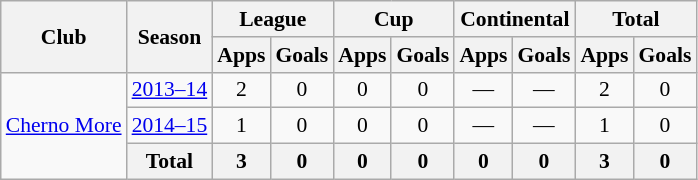<table class="wikitable" style="font-size:90%; text-align: center">
<tr>
<th rowspan=2>Club</th>
<th rowspan=2>Season</th>
<th colspan=2>League</th>
<th colspan=2>Cup</th>
<th colspan=2>Continental</th>
<th colspan=2>Total</th>
</tr>
<tr>
<th>Apps</th>
<th>Goals</th>
<th>Apps</th>
<th>Goals</th>
<th>Apps</th>
<th>Goals</th>
<th>Apps</th>
<th>Goals</th>
</tr>
<tr>
<td rowspan=3><a href='#'>Cherno More</a></td>
<td><a href='#'>2013–14</a></td>
<td>2</td>
<td>0</td>
<td>0</td>
<td>0</td>
<td>—</td>
<td>—</td>
<td>2</td>
<td>0</td>
</tr>
<tr>
<td><a href='#'>2014–15</a></td>
<td>1</td>
<td>0</td>
<td>0</td>
<td>0</td>
<td>—</td>
<td>—</td>
<td>1</td>
<td>0</td>
</tr>
<tr>
<th>Total</th>
<th>3</th>
<th>0</th>
<th>0</th>
<th>0</th>
<th>0</th>
<th>0</th>
<th>3</th>
<th>0</th>
</tr>
</table>
